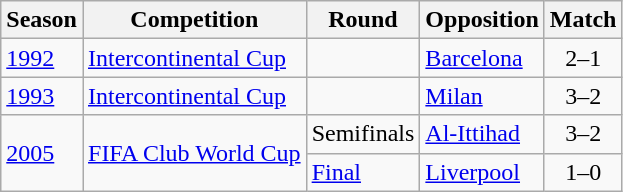<table class="wikitable sortable">
<tr>
<th>Season</th>
<th>Competition</th>
<th>Round</th>
<th>Opposition</th>
<th>Match</th>
</tr>
<tr>
<td><a href='#'>1992</a></td>
<td><a href='#'>Intercontinental Cup</a></td>
<td></td>
<td> <a href='#'>Barcelona</a></td>
<td align=center>2–1</td>
</tr>
<tr>
<td><a href='#'>1993</a></td>
<td><a href='#'>Intercontinental Cup</a></td>
<td></td>
<td> <a href='#'>Milan</a></td>
<td align=center>3–2</td>
</tr>
<tr>
<td rowspan=2><a href='#'>2005</a></td>
<td rowspan=2><a href='#'>FIFA Club World Cup</a></td>
<td>Semifinals</td>
<td> <a href='#'>Al-Ittihad</a></td>
<td align=center>3–2</td>
</tr>
<tr>
<td><a href='#'>Final</a></td>
<td> <a href='#'>Liverpool</a></td>
<td align=center>1–0</td>
</tr>
</table>
